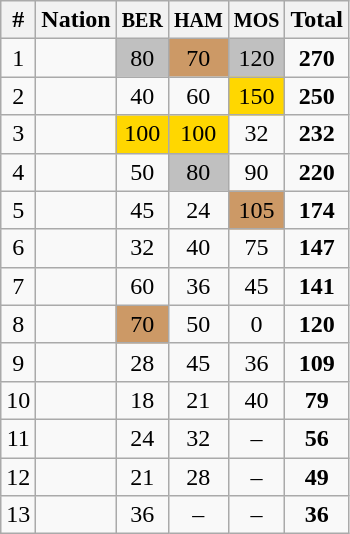<table class="wikitable sortable" style="text-align:center;">
<tr>
<th>#</th>
<th>Nation</th>
<th><small>BER</small></th>
<th><small>HAM</small></th>
<th><small>MOS</small></th>
<th>Total</th>
</tr>
<tr>
<td>1</td>
<td align=left></td>
<td bgcolor="silver">80</td>
<td bgcolor=CC9966>70</td>
<td bgcolor="silver">120</td>
<td><strong>270</strong></td>
</tr>
<tr>
<td>2</td>
<td align=left></td>
<td>40</td>
<td>60</td>
<td bgcolor="gold">150</td>
<td><strong>250</strong></td>
</tr>
<tr>
<td>3</td>
<td align=left></td>
<td bgcolor="gold">100</td>
<td bgcolor="gold">100</td>
<td>32</td>
<td><strong>232</strong></td>
</tr>
<tr>
<td>4</td>
<td align=left></td>
<td>50</td>
<td bgcolor="silver">80</td>
<td>90</td>
<td><strong>220</strong></td>
</tr>
<tr>
<td>5</td>
<td align=left></td>
<td>45</td>
<td>24</td>
<td bgcolor=CC9966>105</td>
<td><strong>174</strong></td>
</tr>
<tr>
<td>6</td>
<td align=left></td>
<td>32</td>
<td>40</td>
<td>75</td>
<td><strong>147</strong></td>
</tr>
<tr>
<td>7</td>
<td align=left></td>
<td>60</td>
<td>36</td>
<td>45</td>
<td><strong>141</strong></td>
</tr>
<tr>
<td>8</td>
<td align=left></td>
<td bgcolor=CC9966>70</td>
<td>50</td>
<td>0</td>
<td><strong>120</strong></td>
</tr>
<tr>
<td>9</td>
<td align=left></td>
<td>28</td>
<td>45</td>
<td>36</td>
<td><strong>109</strong></td>
</tr>
<tr>
<td>10</td>
<td align=left></td>
<td>18</td>
<td>21</td>
<td>40</td>
<td><strong>79</strong></td>
</tr>
<tr>
<td>11</td>
<td align=left></td>
<td>24</td>
<td>32</td>
<td>–</td>
<td><strong>56</strong></td>
</tr>
<tr>
<td>12</td>
<td align=left></td>
<td>21</td>
<td>28</td>
<td>–</td>
<td><strong>49</strong></td>
</tr>
<tr>
<td>13</td>
<td align=left></td>
<td>36</td>
<td>–</td>
<td>–</td>
<td><strong>36</strong></td>
</tr>
</table>
